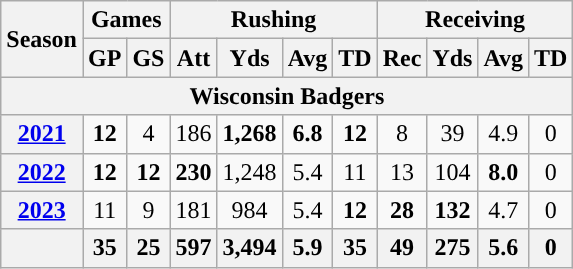<table class="wikitable" style="text-align:center;">
<tr>
<th rowspan="2">Season</th>
<th colspan="2">Games</th>
<th colspan="4">Rushing</th>
<th colspan="4">Receiving</th>
</tr>
<tr>
<th>GP</th>
<th>GS</th>
<th>Att</th>
<th>Yds</th>
<th>Avg</th>
<th>TD</th>
<th>Rec</th>
<th>Yds</th>
<th>Avg</th>
<th>TD</th>
</tr>
<tr>
<th colspan="15">Wisconsin Badgers</th>
</tr>
<tr>
<th><a href='#'>2021</a></th>
<td><strong>12</strong></td>
<td>4</td>
<td>186</td>
<td><strong>1,268</strong></td>
<td><strong>6.8</strong></td>
<td><strong>12</strong></td>
<td>8</td>
<td>39</td>
<td>4.9</td>
<td>0</td>
</tr>
<tr>
<th><a href='#'>2022</a></th>
<td><strong>12</strong></td>
<td><strong>12</strong></td>
<td><strong>230</strong></td>
<td>1,248</td>
<td>5.4</td>
<td>11</td>
<td>13</td>
<td>104</td>
<td><strong>8.0</strong></td>
<td>0</td>
</tr>
<tr>
<th><a href='#'>2023</a></th>
<td>11</td>
<td>9</td>
<td>181</td>
<td>984</td>
<td>5.4</td>
<td><strong>12</strong></td>
<td><strong>28</strong></td>
<td><strong>132</strong></td>
<td>4.7</td>
<td>0</td>
</tr>
<tr>
<th></th>
<th>35</th>
<th>25</th>
<th>597</th>
<th>3,494</th>
<th>5.9</th>
<th>35</th>
<th>49</th>
<th>275</th>
<th>5.6</th>
<th>0</th>
</tr>
</table>
